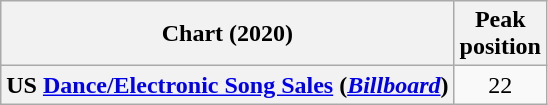<table class="wikitable plainrowheaders" style="text-align:center">
<tr>
<th scope="col">Chart (2020)</th>
<th scope="col">Peak<br> position</th>
</tr>
<tr>
<th scope="row">US <a href='#'>Dance/Electronic Song Sales</a> (<em><a href='#'>Billboard</a></em>)</th>
<td>22</td>
</tr>
</table>
